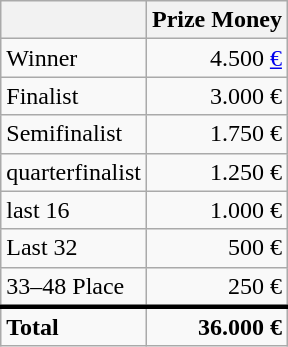<table class="wikitable sortable">
<tr>
<th></th>
<th>Prize Money</th>
</tr>
<tr>
<td>Winner</td>
<td style="text-align:right">4.500 <a href='#'>€</a></td>
</tr>
<tr>
<td>Finalist</td>
<td style="text-align:right">3.000 €</td>
</tr>
<tr>
<td>Semifinalist</td>
<td style="text-align:right">1.750 €</td>
</tr>
<tr>
<td>quarterfinalist</td>
<td style="text-align:right">1.250 €</td>
</tr>
<tr>
<td>last 16</td>
<td style="text-align:right">1.000 €</td>
</tr>
<tr>
<td>Last 32</td>
<td style="text-align:right">500 €</td>
</tr>
<tr>
<td>33–48 Place</td>
<td style="text-align:right">250 €</td>
</tr>
<tr>
<td style="border-top:medium solid"><strong>Total</strong></td>
<td style="border-top:medium solid; text-align:right"><strong>36.000 €</strong></td>
</tr>
</table>
